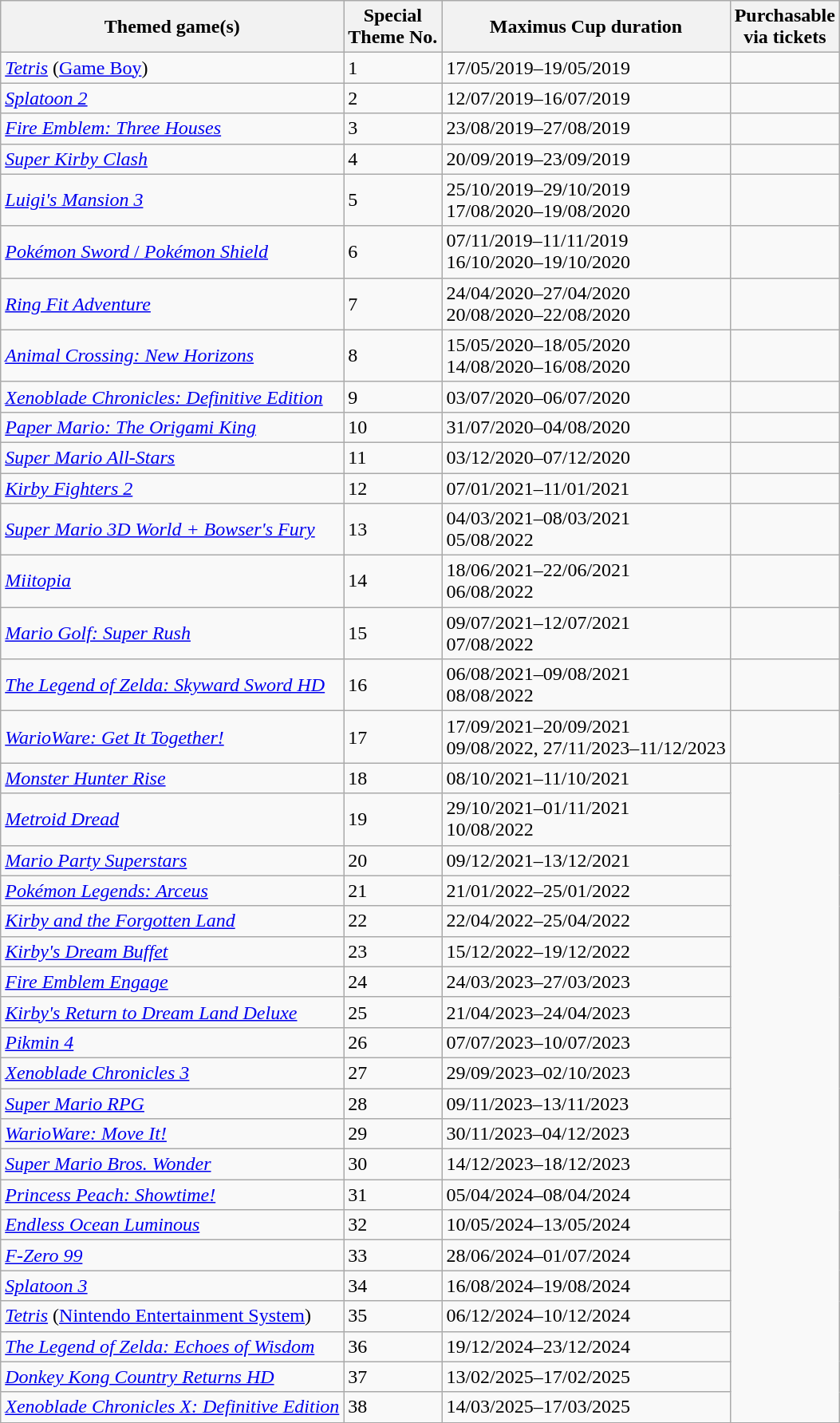<table class="wikitable sortable">
<tr>
<th>Themed game(s)</th>
<th>Special<br>Theme
No.</th>
<th>Maximus Cup duration</th>
<th>Purchasable<br>via
tickets</th>
</tr>
<tr>
<td><em><a href='#'>Tetris</a></em> (<a href='#'>Game Boy</a>)</td>
<td>1</td>
<td>17/05/2019–19/05/2019</td>
<td></td>
</tr>
<tr>
<td><em><a href='#'>Splatoon 2</a></em></td>
<td>2</td>
<td>12/07/2019–16/07/2019</td>
<td></td>
</tr>
<tr>
<td><em><a href='#'>Fire Emblem: Three Houses</a></em></td>
<td>3</td>
<td>23/08/2019–27/08/2019</td>
<td></td>
</tr>
<tr>
<td><em><a href='#'>Super Kirby Clash</a></em></td>
<td>4</td>
<td>20/09/2019–23/09/2019</td>
<td></td>
</tr>
<tr>
<td><em><a href='#'>Luigi's Mansion 3</a></em></td>
<td>5</td>
<td>25/10/2019–29/10/2019<br>17/08/2020–19/08/2020</td>
<td></td>
</tr>
<tr>
<td><a href='#'><em>Pokémon Sword</em> / <em>Pokémon Shield</em></a></td>
<td>6</td>
<td>07/11/2019–11/11/2019<br>16/10/2020–19/10/2020</td>
<td></td>
</tr>
<tr>
<td><em><a href='#'>Ring Fit Adventure</a></em></td>
<td>7</td>
<td>24/04/2020–27/04/2020<br>20/08/2020–22/08/2020</td>
<td></td>
</tr>
<tr>
<td><em><a href='#'>Animal Crossing: New Horizons</a></em></td>
<td>8</td>
<td>15/05/2020–18/05/2020<br>14/08/2020–16/08/2020</td>
<td></td>
</tr>
<tr>
<td><em><a href='#'>Xenoblade Chronicles: Definitive Edition</a></em></td>
<td>9</td>
<td>03/07/2020–06/07/2020</td>
<td></td>
</tr>
<tr>
<td><em><a href='#'>Paper Mario: The Origami King</a></em></td>
<td>10</td>
<td>31/07/2020–04/08/2020</td>
<td></td>
</tr>
<tr>
<td><em><a href='#'>Super Mario All-Stars</a></em></td>
<td>11</td>
<td>03/12/2020–07/12/2020</td>
<td></td>
</tr>
<tr>
<td><em><a href='#'>Kirby Fighters 2</a></em></td>
<td>12</td>
<td>07/01/2021–11/01/2021</td>
<td></td>
</tr>
<tr>
<td><em><a href='#'>Super Mario 3D World + Bowser's Fury</a></em></td>
<td>13</td>
<td>04/03/2021–08/03/2021<br>05/08/2022</td>
<td></td>
</tr>
<tr>
<td><em><a href='#'>Miitopia</a></em></td>
<td>14</td>
<td>18/06/2021–22/06/2021<br>06/08/2022</td>
<td></td>
</tr>
<tr>
<td><em><a href='#'>Mario Golf: Super Rush</a></em></td>
<td>15</td>
<td>09/07/2021–12/07/2021<br>07/08/2022</td>
</tr>
<tr>
<td><em><a href='#'>The Legend of Zelda: Skyward Sword HD</a></em></td>
<td>16</td>
<td>06/08/2021–09/08/2021<br>08/08/2022</td>
<td></td>
</tr>
<tr>
<td><em><a href='#'>WarioWare: Get It Together!</a></em></td>
<td>17</td>
<td>17/09/2021–20/09/2021<br>09/08/2022, 27/11/2023–11/12/2023</td>
<td></td>
</tr>
<tr>
<td><em><a href='#'>Monster Hunter Rise</a></em></td>
<td>18</td>
<td>08/10/2021–11/10/2021</td>
</tr>
<tr>
<td><em><a href='#'>Metroid Dread</a></em></td>
<td>19</td>
<td>29/10/2021–01/11/2021<br>10/08/2022</td>
</tr>
<tr>
<td><em><a href='#'>Mario Party Superstars</a></em></td>
<td>20</td>
<td>09/12/2021–13/12/2021</td>
</tr>
<tr>
<td><em><a href='#'>Pokémon Legends: Arceus</a></em></td>
<td>21</td>
<td>21/01/2022–25/01/2022</td>
</tr>
<tr>
<td><em><a href='#'>Kirby and the Forgotten Land</a></em></td>
<td>22</td>
<td>22/04/2022–25/04/2022</td>
</tr>
<tr>
<td><em><a href='#'>Kirby's Dream Buffet</a></em></td>
<td>23</td>
<td>15/12/2022–19/12/2022</td>
</tr>
<tr>
<td><em><a href='#'>Fire Emblem Engage</a></em></td>
<td>24</td>
<td>24/03/2023–27/03/2023</td>
</tr>
<tr>
<td><em><a href='#'>Kirby's Return to Dream Land Deluxe</a></em></td>
<td>25</td>
<td>21/04/2023–24/04/2023</td>
</tr>
<tr>
<td><em><a href='#'>Pikmin 4</a></em></td>
<td>26</td>
<td>07/07/2023–10/07/2023</td>
</tr>
<tr>
<td><em><a href='#'>Xenoblade Chronicles 3</a></em></td>
<td>27</td>
<td>29/09/2023–02/10/2023</td>
</tr>
<tr>
<td><em><a href='#'>Super Mario RPG</a></em></td>
<td>28</td>
<td>09/11/2023–13/11/2023</td>
</tr>
<tr>
<td><em><a href='#'>WarioWare: Move It!</a></em></td>
<td>29</td>
<td>30/11/2023–04/12/2023</td>
</tr>
<tr>
<td><em><a href='#'>Super Mario Bros. Wonder</a></em></td>
<td>30</td>
<td>14/12/2023–18/12/2023</td>
</tr>
<tr>
<td><em><a href='#'>Princess Peach: Showtime!</a></em></td>
<td>31</td>
<td>05/04/2024–08/04/2024</td>
</tr>
<tr>
<td><em><a href='#'>Endless Ocean Luminous</a></em></td>
<td>32</td>
<td>10/05/2024–13/05/2024</td>
</tr>
<tr>
<td><em><a href='#'>F-Zero 99</a></em></td>
<td>33</td>
<td>28/06/2024–01/07/2024</td>
</tr>
<tr>
<td><em><a href='#'>Splatoon 3</a></em></td>
<td>34</td>
<td>16/08/2024–19/08/2024</td>
</tr>
<tr>
<td><em><a href='#'>Tetris</a></em> (<a href='#'>Nintendo Entertainment System</a>)</td>
<td>35</td>
<td>06/12/2024–10/12/2024</td>
</tr>
<tr>
<td><em><a href='#'>The Legend of Zelda: Echoes of Wisdom</a></em></td>
<td>36</td>
<td>19/12/2024–23/12/2024</td>
</tr>
<tr>
<td><em><a href='#'>Donkey Kong Country Returns HD</a></em></td>
<td>37</td>
<td>13/02/2025–17/02/2025</td>
</tr>
<tr>
<td><em><a href='#'>Xenoblade Chronicles X: Definitive Edition</a></em></td>
<td>38</td>
<td>14/03/2025–17/03/2025</td>
</tr>
<tr>
</tr>
</table>
